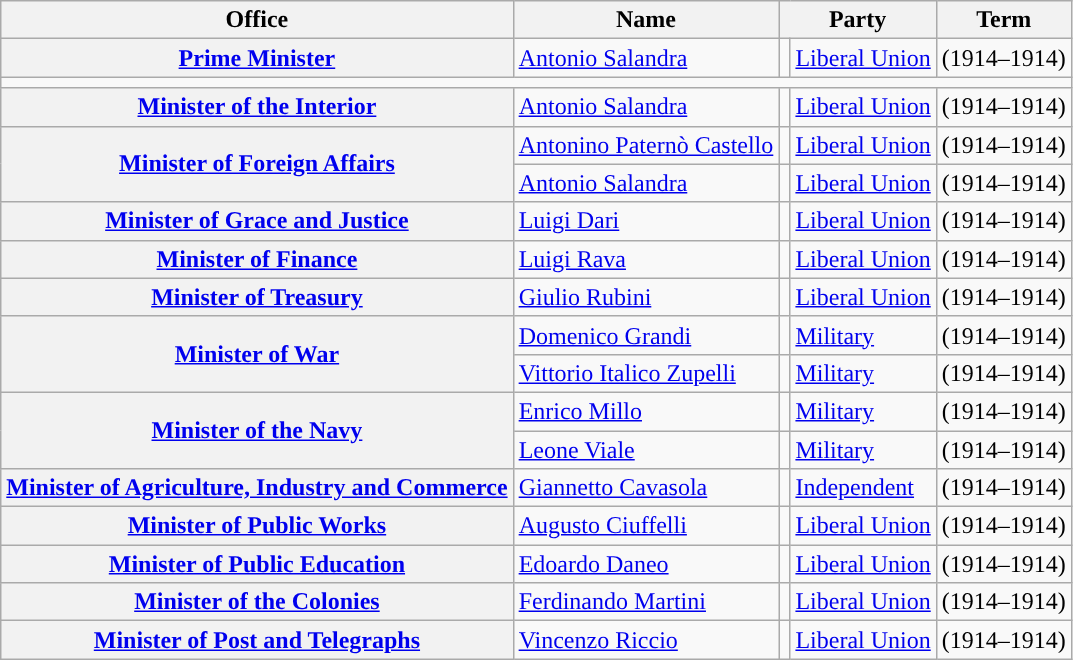<table class="wikitable" style="font-size: 100%;">
<tr>
<th>Office</th>
<th>Name</th>
<th colspan=2>Party</th>
<th>Term</th>
</tr>
<tr>
<th><a href='#'>Prime Minister</a></th>
<td><a href='#'>Antonio Salandra</a></td>
<td style="color:inherit;background:"></td>
<td><a href='#'>Liberal Union</a></td>
<td>(1914–1914)</td>
</tr>
<tr>
<td colspan=6></td>
</tr>
<tr>
<th><a href='#'>Minister of the Interior</a></th>
<td><a href='#'>Antonio Salandra</a></td>
<td style="color:inherit;background:"></td>
<td><a href='#'>Liberal Union</a></td>
<td>(1914–1914)</td>
</tr>
<tr>
<th rowspan=2><a href='#'>Minister of Foreign Affairs</a></th>
<td><a href='#'>Antonino Paternò Castello</a></td>
<td style="color:inherit;background:"></td>
<td><a href='#'>Liberal Union</a></td>
<td>(1914–1914)</td>
</tr>
<tr>
<td><a href='#'>Antonio Salandra</a></td>
<td style="color:inherit;background:"></td>
<td><a href='#'>Liberal Union</a></td>
<td>(1914–1914)</td>
</tr>
<tr>
<th><a href='#'>Minister of Grace and Justice</a></th>
<td><a href='#'>Luigi Dari</a></td>
<td style="color:inherit;background:"></td>
<td><a href='#'>Liberal Union</a></td>
<td>(1914–1914)</td>
</tr>
<tr>
<th><a href='#'>Minister of Finance</a></th>
<td><a href='#'>Luigi Rava</a></td>
<td style="color:inherit;background:"></td>
<td><a href='#'>Liberal Union</a></td>
<td>(1914–1914)</td>
</tr>
<tr>
<th><a href='#'>Minister of Treasury</a></th>
<td><a href='#'>Giulio Rubini</a></td>
<td style="color:inherit;background:"></td>
<td><a href='#'>Liberal Union</a></td>
<td>(1914–1914)</td>
</tr>
<tr>
<th rowspan=2><a href='#'>Minister of War</a></th>
<td><a href='#'>Domenico Grandi</a></td>
<td style="color:inherit;background:"></td>
<td><a href='#'>Military</a></td>
<td>(1914–1914)</td>
</tr>
<tr>
<td><a href='#'>Vittorio Italico Zupelli</a></td>
<td style="color:inherit;background:"></td>
<td><a href='#'>Military</a></td>
<td>(1914–1914)</td>
</tr>
<tr>
<th rowspan=2><a href='#'>Minister of the Navy</a></th>
<td><a href='#'>Enrico Millo</a></td>
<td style="color:inherit;background:"></td>
<td><a href='#'>Military</a></td>
<td>(1914–1914)</td>
</tr>
<tr>
<td><a href='#'>Leone Viale</a></td>
<td style="color:inherit;background:"></td>
<td><a href='#'>Military</a></td>
<td>(1914–1914)</td>
</tr>
<tr>
<th><a href='#'>Minister of Agriculture, Industry and Commerce</a></th>
<td><a href='#'>Giannetto Cavasola</a></td>
<td style="color:inherit;background:"></td>
<td><a href='#'>Independent</a></td>
<td>(1914–1914)</td>
</tr>
<tr>
<th><a href='#'>Minister of Public Works</a></th>
<td><a href='#'>Augusto Ciuffelli</a></td>
<td style="color:inherit;background:"></td>
<td><a href='#'>Liberal Union</a></td>
<td>(1914–1914)</td>
</tr>
<tr>
<th><a href='#'>Minister of Public Education</a></th>
<td><a href='#'>Edoardo Daneo</a></td>
<td style="color:inherit;background:"></td>
<td><a href='#'>Liberal Union</a></td>
<td>(1914–1914)</td>
</tr>
<tr>
<th><a href='#'>Minister of the Colonies</a></th>
<td><a href='#'>Ferdinando Martini</a></td>
<td style="color:inherit;background:"></td>
<td><a href='#'>Liberal Union</a></td>
<td>(1914–1914)</td>
</tr>
<tr>
<th><a href='#'>Minister of Post and Telegraphs</a></th>
<td><a href='#'>Vincenzo Riccio</a></td>
<td style="color:inherit;background:"></td>
<td><a href='#'>Liberal Union</a></td>
<td>(1914–1914)</td>
</tr>
</table>
